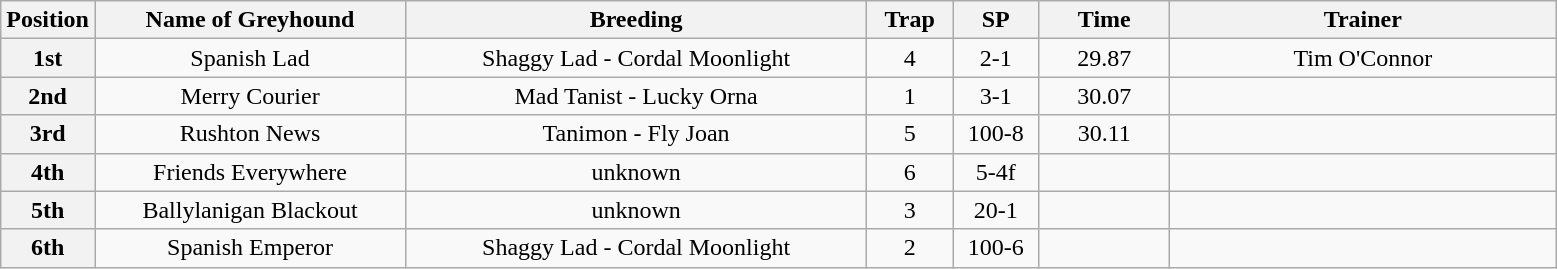<table class="wikitable" style="text-align:center">
<tr>
<th width=50>Position</th>
<th width=200>Name of Greyhound</th>
<th width=300>Breeding</th>
<th width=50>Trap</th>
<th width=50>SP</th>
<th width=80>Time</th>
<th width=250>Trainer</th>
</tr>
<tr>
<th>1st</th>
<td>Spanish Lad</td>
<td>Shaggy Lad - Cordal Moonlight</td>
<td>4</td>
<td>2-1</td>
<td>29.87</td>
<td>Tim O'Connor</td>
</tr>
<tr>
<th>2nd</th>
<td>Merry Courier</td>
<td>Mad Tanist - Lucky Orna</td>
<td>1</td>
<td>3-1</td>
<td>30.07</td>
<td></td>
</tr>
<tr>
<th>3rd</th>
<td>Rushton News</td>
<td>Tanimon - Fly Joan</td>
<td>5</td>
<td>100-8</td>
<td>30.11</td>
<td></td>
</tr>
<tr>
<th>4th</th>
<td>Friends Everywhere</td>
<td>unknown</td>
<td>6</td>
<td>5-4f</td>
<td></td>
<td></td>
</tr>
<tr>
<th>5th</th>
<td>Ballylanigan Blackout</td>
<td>unknown</td>
<td>3</td>
<td>20-1</td>
<td></td>
<td></td>
</tr>
<tr>
<th>6th</th>
<td>Spanish Emperor</td>
<td>Shaggy Lad - Cordal Moonlight</td>
<td>2</td>
<td>100-6</td>
<td></td>
<td></td>
</tr>
</table>
